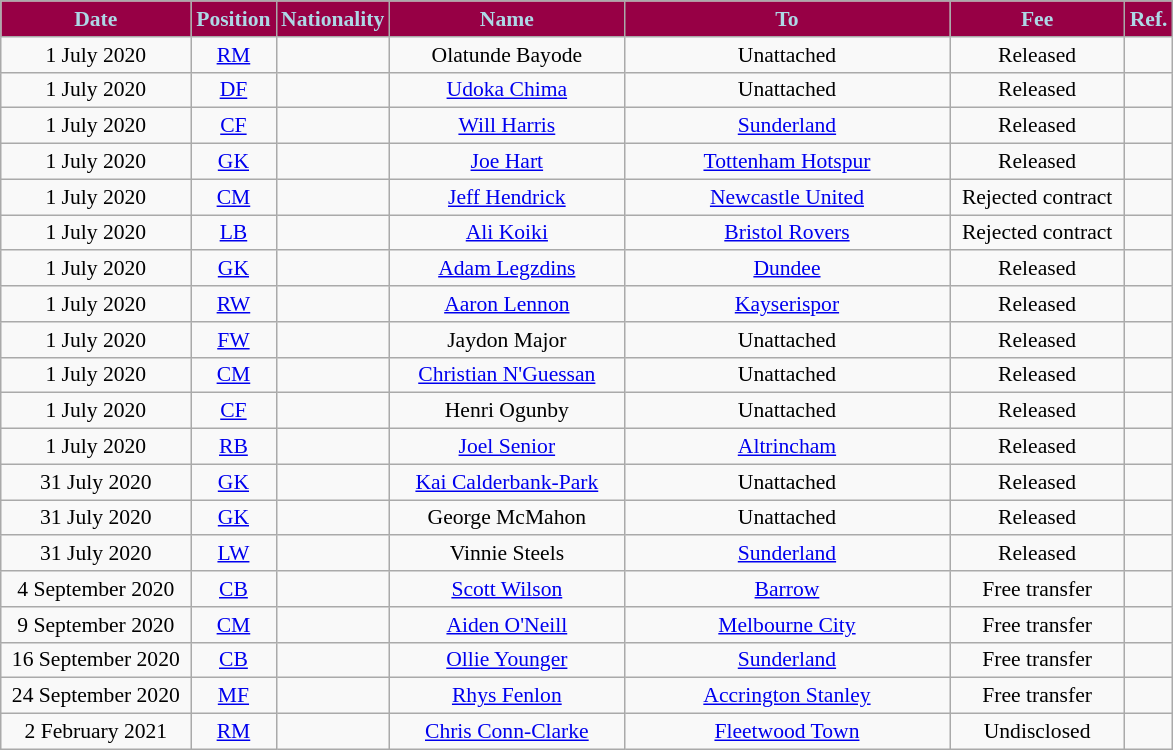<table class="wikitable"  style="text-align:center; font-size:90%; ">
<tr>
<th style="background:#970045; color:#ADD8E6; ; width:120px;">Date</th>
<th style="background:#970045; color:#ADD8E6; ; width:50px;">Position</th>
<th style="background:#970045; color:#ADD8E6; ; width:50px;">Nationality</th>
<th style="background:#970045; color:#ADD8E6; ; width:150px;">Name</th>
<th style="background:#970045; color:#ADD8E6; ; width:210px;">To</th>
<th style="background:#970045; color:#ADD8E6; ; width:110px;">Fee</th>
<th style="background:#970045; color:#ADD8E6; ; width:25px;">Ref.</th>
</tr>
<tr>
<td>1 July 2020</td>
<td><a href='#'>RM</a></td>
<td></td>
<td>Olatunde Bayode</td>
<td> Unattached</td>
<td>Released</td>
<td></td>
</tr>
<tr>
<td>1 July 2020</td>
<td><a href='#'>DF</a></td>
<td></td>
<td><a href='#'>Udoka Chima</a></td>
<td> Unattached</td>
<td>Released</td>
<td></td>
</tr>
<tr>
<td>1 July 2020</td>
<td><a href='#'>CF</a></td>
<td></td>
<td><a href='#'>Will Harris</a></td>
<td> <a href='#'>Sunderland</a></td>
<td>Released</td>
<td></td>
</tr>
<tr>
<td>1 July 2020</td>
<td><a href='#'>GK</a></td>
<td></td>
<td><a href='#'>Joe Hart</a></td>
<td> <a href='#'>Tottenham Hotspur</a></td>
<td>Released</td>
<td></td>
</tr>
<tr>
<td>1 July 2020</td>
<td><a href='#'>CM</a></td>
<td></td>
<td><a href='#'>Jeff Hendrick</a></td>
<td> <a href='#'>Newcastle United</a></td>
<td>Rejected contract</td>
<td></td>
</tr>
<tr>
<td>1 July 2020</td>
<td><a href='#'>LB</a></td>
<td></td>
<td><a href='#'>Ali Koiki</a></td>
<td> <a href='#'>Bristol Rovers</a></td>
<td>Rejected contract</td>
<td></td>
</tr>
<tr>
<td>1 July 2020</td>
<td><a href='#'>GK</a></td>
<td></td>
<td><a href='#'>Adam Legzdins</a></td>
<td> <a href='#'>Dundee</a></td>
<td>Released</td>
<td></td>
</tr>
<tr>
<td>1 July 2020</td>
<td><a href='#'>RW</a></td>
<td></td>
<td><a href='#'>Aaron Lennon</a></td>
<td> <a href='#'>Kayserispor</a></td>
<td>Released</td>
<td></td>
</tr>
<tr>
<td>1 July 2020</td>
<td><a href='#'>FW</a></td>
<td></td>
<td>Jaydon Major</td>
<td> Unattached</td>
<td>Released</td>
<td></td>
</tr>
<tr>
<td>1 July 2020</td>
<td><a href='#'>CM</a></td>
<td></td>
<td><a href='#'>Christian N'Guessan</a></td>
<td> Unattached</td>
<td>Released</td>
<td></td>
</tr>
<tr>
<td>1 July 2020</td>
<td><a href='#'>CF</a></td>
<td></td>
<td>Henri Ogunby</td>
<td> Unattached</td>
<td>Released</td>
<td></td>
</tr>
<tr>
<td>1 July 2020</td>
<td><a href='#'>RB</a></td>
<td></td>
<td><a href='#'>Joel Senior</a></td>
<td> <a href='#'>Altrincham</a></td>
<td>Released</td>
<td></td>
</tr>
<tr>
<td>31 July 2020</td>
<td><a href='#'>GK</a></td>
<td></td>
<td><a href='#'>Kai Calderbank-Park</a></td>
<td> Unattached</td>
<td>Released</td>
<td></td>
</tr>
<tr>
<td>31 July 2020</td>
<td><a href='#'>GK</a></td>
<td></td>
<td>George McMahon</td>
<td> Unattached</td>
<td>Released</td>
<td></td>
</tr>
<tr>
<td>31 July 2020</td>
<td><a href='#'>LW</a></td>
<td></td>
<td>Vinnie Steels</td>
<td> <a href='#'>Sunderland</a></td>
<td>Released</td>
<td></td>
</tr>
<tr>
<td>4 September 2020</td>
<td><a href='#'>CB</a></td>
<td></td>
<td><a href='#'>Scott Wilson</a></td>
<td> <a href='#'>Barrow</a></td>
<td>Free transfer</td>
<td></td>
</tr>
<tr>
<td>9 September 2020</td>
<td><a href='#'>CM</a></td>
<td></td>
<td><a href='#'>Aiden O'Neill</a></td>
<td> <a href='#'>Melbourne City</a></td>
<td>Free transfer</td>
<td></td>
</tr>
<tr>
<td>16 September 2020</td>
<td><a href='#'>CB</a></td>
<td></td>
<td><a href='#'>Ollie Younger</a></td>
<td> <a href='#'>Sunderland</a></td>
<td>Free transfer</td>
<td></td>
</tr>
<tr>
<td>24 September 2020</td>
<td><a href='#'>MF</a></td>
<td></td>
<td><a href='#'>Rhys Fenlon</a></td>
<td> <a href='#'>Accrington Stanley</a></td>
<td>Free transfer</td>
<td></td>
</tr>
<tr>
<td>2 February 2021</td>
<td><a href='#'>RM</a></td>
<td></td>
<td><a href='#'>Chris Conn-Clarke</a></td>
<td> <a href='#'>Fleetwood Town</a></td>
<td>Undisclosed</td>
<td></td>
</tr>
</table>
